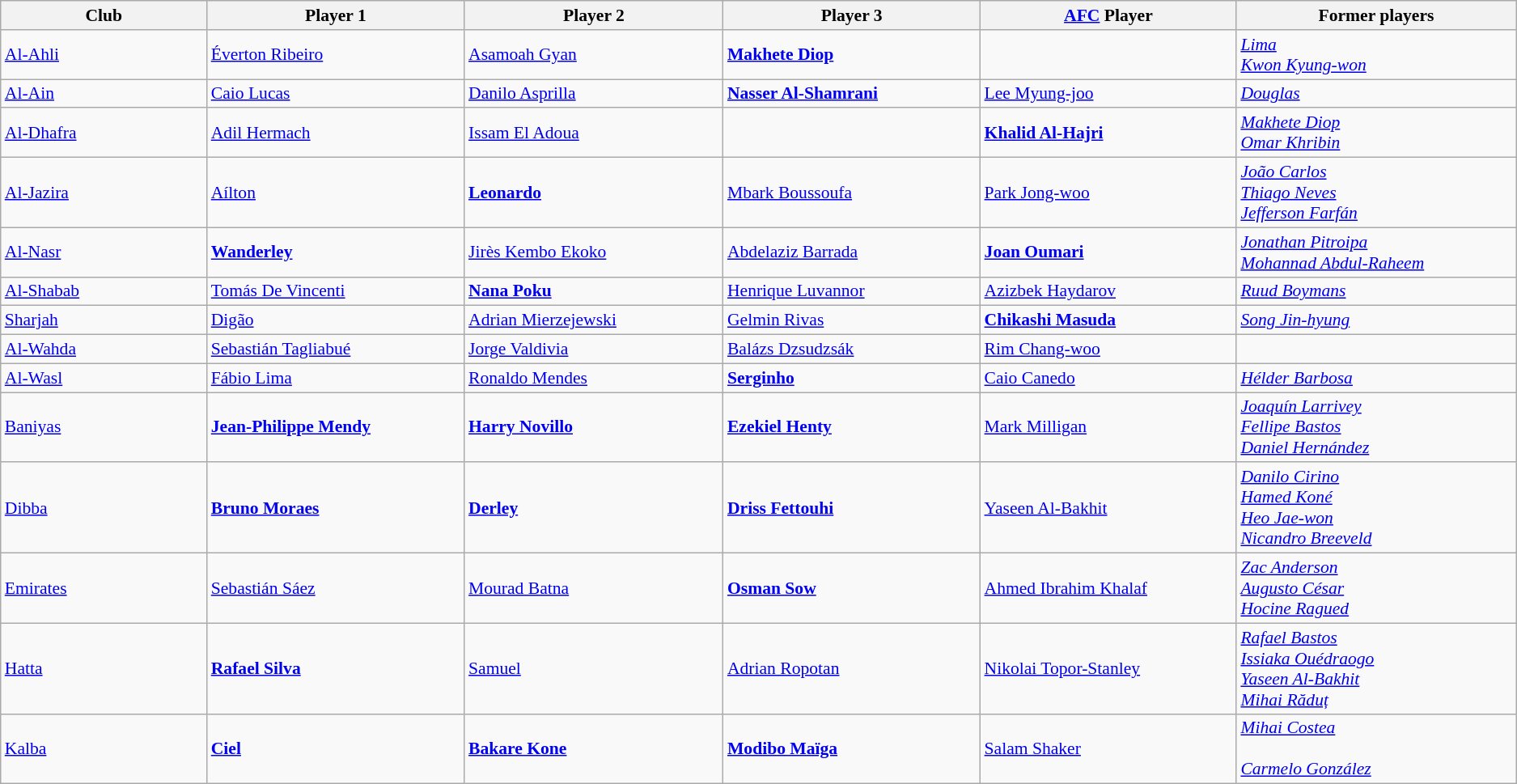<table class="wikitable" border="1" style="text-align: left; font-size:90%">
<tr>
<th width="175">Club</th>
<th width="220">Player 1</th>
<th width="220">Player 2</th>
<th width="220">Player 3</th>
<th width="220"><a href='#'>AFC</a> Player</th>
<th width="240">Former players</th>
</tr>
<tr style="vertical-align:middle;">
<td><a href='#'>Al-Ahli</a></td>
<td> <a href='#'>Éverton Ribeiro</a></td>
<td> <a href='#'>Asamoah Gyan</a></td>
<td> <strong><a href='#'>Makhete Diop</a></strong></td>
<td></td>
<td> <em><a href='#'>Lima</a></em><br> <em><a href='#'>Kwon Kyung-won</a></em></td>
</tr>
<tr style="vertical-align:middle;">
<td><a href='#'>Al-Ain</a></td>
<td> <a href='#'>Caio Lucas</a></td>
<td> <a href='#'>Danilo Asprilla</a></td>
<td> <strong><a href='#'>Nasser Al-Shamrani</a></strong></td>
<td> <a href='#'>Lee Myung-joo</a></td>
<td> <em><a href='#'>Douglas</a></em></td>
</tr>
<tr style="vertical-align:middle;">
<td><a href='#'>Al-Dhafra</a></td>
<td> <a href='#'>Adil Hermach</a></td>
<td> <a href='#'>Issam El Adoua</a></td>
<td></td>
<td> <strong><a href='#'>Khalid Al-Hajri</a></strong></td>
<td> <em><a href='#'>Makhete Diop</a></em><br> <em><a href='#'>Omar Khribin</a></em></td>
</tr>
<tr style="vertical-align:middle;">
<td><a href='#'>Al-Jazira</a></td>
<td> <a href='#'>Aílton</a></td>
<td> <strong><a href='#'>Leonardo</a></strong></td>
<td> <a href='#'>Mbark Boussoufa</a></td>
<td> <a href='#'>Park Jong-woo</a></td>
<td> <em><a href='#'>João Carlos</a></em><br> <em><a href='#'>Thiago Neves</a></em><br> <em><a href='#'>Jefferson Farfán</a></em></td>
</tr>
<tr style="vertical-align:middle;">
<td><a href='#'>Al-Nasr</a></td>
<td> <strong><a href='#'>Wanderley</a></strong></td>
<td> <a href='#'>Jirès Kembo Ekoko</a></td>
<td> <a href='#'>Abdelaziz Barrada</a></td>
<td> <strong><a href='#'>Joan Oumari</a></strong></td>
<td> <em><a href='#'>Jonathan Pitroipa</a></em><br> <em><a href='#'>Mohannad Abdul-Raheem</a></em></td>
</tr>
<tr style="vertical-align:middle;">
<td><a href='#'>Al-Shabab</a></td>
<td> <a href='#'>Tomás De Vincenti</a></td>
<td> <strong><a href='#'>Nana Poku</a></strong></td>
<td> <a href='#'>Henrique Luvannor</a></td>
<td> <a href='#'>Azizbek Haydarov</a></td>
<td> <em><a href='#'>Ruud Boymans</a></em></td>
</tr>
<tr style="vertical-align:middle;">
<td><a href='#'>Sharjah</a></td>
<td> <a href='#'>Digão</a></td>
<td> <a href='#'>Adrian Mierzejewski</a></td>
<td> <a href='#'>Gelmin Rivas</a></td>
<td> <strong><a href='#'>Chikashi Masuda</a></strong></td>
<td> <em><a href='#'>Song Jin-hyung</a></em></td>
</tr>
<tr style="vertical-align:middle;">
<td><a href='#'>Al-Wahda</a></td>
<td> <a href='#'>Sebastián Tagliabué</a></td>
<td> <a href='#'>Jorge Valdivia</a></td>
<td> <a href='#'>Balázs Dzsudzsák</a></td>
<td> <a href='#'>Rim Chang-woo</a></td>
<td></td>
</tr>
<tr style="vertical-align:middle;">
<td><a href='#'>Al-Wasl</a></td>
<td> <a href='#'>Fábio Lima</a></td>
<td> <a href='#'>Ronaldo Mendes</a></td>
<td> <strong><a href='#'>Serginho</a></strong></td>
<td> <a href='#'>Caio Canedo</a> </td>
<td> <em><a href='#'>Hélder Barbosa</a></em></td>
</tr>
<tr style="vertical-align:middle;">
<td><a href='#'>Baniyas</a></td>
<td> <strong><a href='#'>Jean-Philippe Mendy</a></strong></td>
<td> <strong><a href='#'>Harry Novillo</a></strong></td>
<td> <strong><a href='#'>Ezekiel Henty</a></strong></td>
<td> <a href='#'>Mark Milligan</a></td>
<td> <em><a href='#'>Joaquín Larrivey</a></em><br> <em><a href='#'>Fellipe Bastos</a></em><br> <em><a href='#'>Daniel Hernández</a></em></td>
</tr>
<tr style="vertical-align:middle;">
<td><a href='#'>Dibba</a></td>
<td> <strong><a href='#'>Bruno Moraes</a></strong></td>
<td> <strong><a href='#'>Derley</a></strong></td>
<td> <strong><a href='#'>Driss Fettouhi</a></strong></td>
<td> <a href='#'>Yaseen Al-Bakhit</a></td>
<td> <em><a href='#'>Danilo Cirino</a></em><br> <em><a href='#'>Hamed Koné</a></em><br> <em><a href='#'>Heo Jae-won</a></em><br> <em><a href='#'>Nicandro Breeveld</a></em></td>
</tr>
<tr style="vertical-align:middle;">
<td><a href='#'>Emirates</a></td>
<td> <a href='#'>Sebastián Sáez</a></td>
<td> <a href='#'>Mourad Batna</a></td>
<td> <strong><a href='#'>Osman Sow</a></strong></td>
<td> <a href='#'>Ahmed Ibrahim Khalaf</a></td>
<td> <em><a href='#'>Zac Anderson</a></em><br> <em><a href='#'>Augusto César</a></em><br> <em><a href='#'>Hocine Ragued</a></em></td>
</tr>
<tr style="vertical-align:middle;">
<td><a href='#'>Hatta</a></td>
<td> <strong><a href='#'>Rafael Silva</a></strong></td>
<td> <a href='#'>Samuel</a></td>
<td> <a href='#'>Adrian Ropotan</a></td>
<td> <a href='#'>Nikolai Topor-Stanley</a></td>
<td> <em><a href='#'>Rafael Bastos</a></em><br> <em><a href='#'>Issiaka Ouédraogo</a></em><br> <em><a href='#'>Yaseen Al-Bakhit</a></em><br> <em><a href='#'>Mihai Răduț</a></em></td>
</tr>
<tr style="vertical-align:middle;">
<td><a href='#'>Kalba</a></td>
<td> <strong><a href='#'>Ciel</a></strong></td>
<td> <strong><a href='#'>Bakare Kone</a></strong></td>
<td> <strong><a href='#'>Modibo Maïga</a></strong></td>
<td> <a href='#'>Salam Shaker</a></td>
<td> <em><a href='#'>Mihai Costea</a></em><br><br> <em><a href='#'>Carmelo González</a></em></td>
</tr>
</table>
